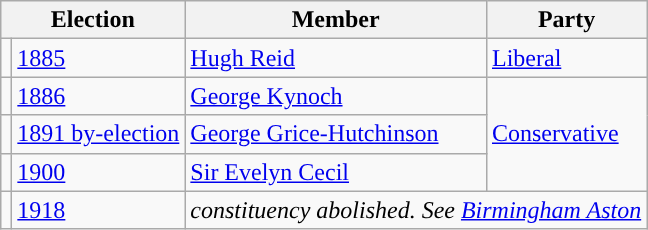<table class="wikitable">
<tr>
<th colspan="2">Election</th>
<th>Member</th>
<th>Party</th>
</tr>
<tr>
<td style="color:inherit;background-color: "></td>
<td><a href='#'>1885</a></td>
<td><a href='#'>Hugh Reid</a></td>
<td><a href='#'>Liberal</a></td>
</tr>
<tr>
<td style="color:inherit;background-color: "></td>
<td><a href='#'>1886</a></td>
<td><a href='#'>George Kynoch</a></td>
<td rowspan="3"><a href='#'>Conservative</a></td>
</tr>
<tr>
<td style="color:inherit;background-color: "></td>
<td><a href='#'>1891 by-election</a></td>
<td><a href='#'>George Grice-Hutchinson</a></td>
</tr>
<tr>
<td style="color:inherit;background-color: "></td>
<td><a href='#'>1900</a></td>
<td><a href='#'>Sir Evelyn Cecil</a></td>
</tr>
<tr>
<td></td>
<td><a href='#'>1918</a></td>
<td colspan="2"><em>constituency abolished. See <a href='#'>Birmingham Aston</a></em></td>
</tr>
</table>
